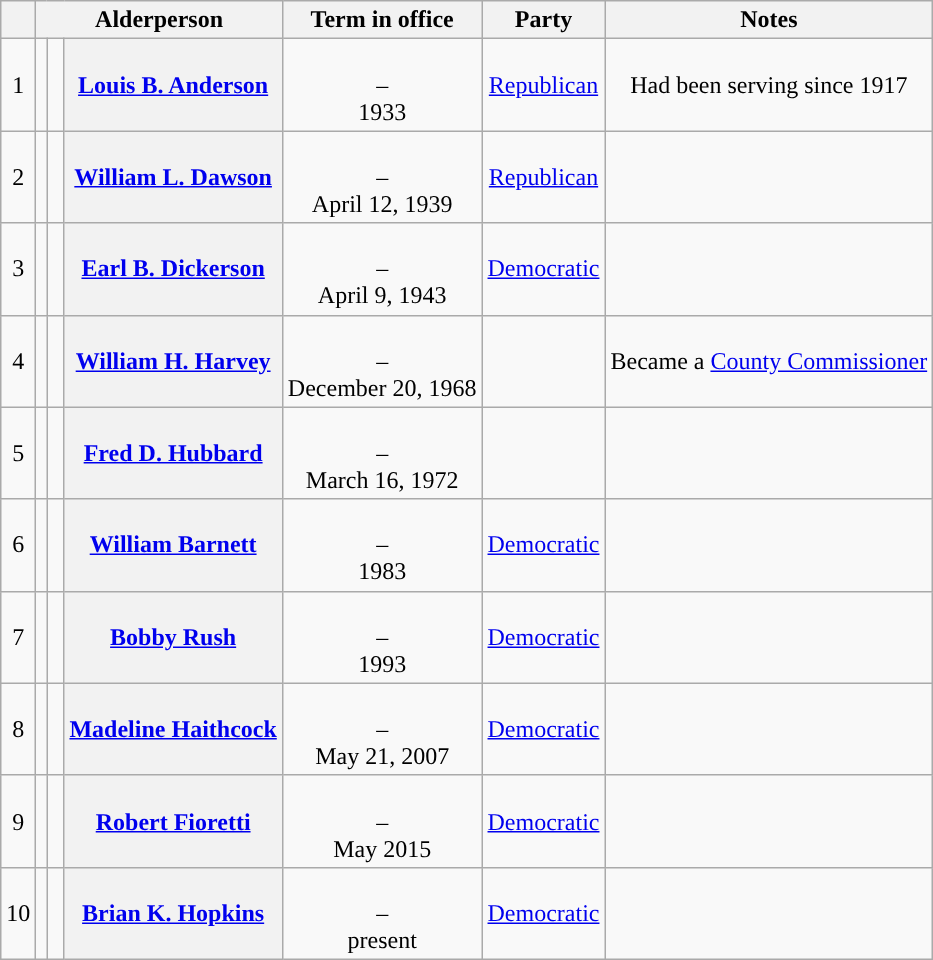<table class="wikitable sortable" style="text-align:center;">
<tr>
<th scope="col"></th>
<th scope="col" colspan="3">Alderperson</th>
<th scope="col">Term in office</th>
<th scope="col">Party</th>
<th scope="col">Notes</th>
</tr>
<tr style="height:2em;">
<td>1</td>
<td></td>
<td> </td>
<th scope="row"><a href='#'>Louis B. Anderson</a></th>
<td><br>–<br>1933</td>
<td><a href='#'>Republican</a></td>
<td>Had been serving since 1917</td>
</tr>
<tr style="height:2em;">
<td>2</td>
<td></td>
<td> </td>
<th scope="row"><a href='#'>William L. Dawson</a></th>
<td><br>–<br>April 12, 1939</td>
<td><a href='#'>Republican</a></td>
<td></td>
</tr>
<tr style="height:2em;">
<td>3</td>
<td></td>
<td> </td>
<th scope="row"><a href='#'>Earl B. Dickerson</a></th>
<td><br>–<br>April 9, 1943</td>
<td><a href='#'>Democratic</a></td>
<td></td>
</tr>
<tr style="height:2em;">
<td>4</td>
<td></td>
<td></td>
<th scope="row"><a href='#'>William H. Harvey</a></th>
<td><br>–<br>December 20, 1968</td>
<td></td>
<td>Became a <a href='#'>County Commissioner</a></td>
</tr>
<tr style="height:2em;">
<td>5</td>
<td></td>
<td></td>
<th scope="row"><a href='#'>Fred D. Hubbard</a></th>
<td><br>–<br>March 16, 1972</td>
<td></td>
<td></td>
</tr>
<tr style="height:2em;">
<td>6</td>
<td></td>
<td> </td>
<th scope="row"><a href='#'>William Barnett</a></th>
<td><br>–<br>1983</td>
<td><a href='#'>Democratic</a></td>
<td></td>
</tr>
<tr style="height:2em;">
<td>7</td>
<td></td>
<td> </td>
<th scope="row"><a href='#'>Bobby Rush</a></th>
<td><br>–<br>1993</td>
<td><a href='#'>Democratic</a></td>
<td></td>
</tr>
<tr style="height:2em;">
<td>8</td>
<td></td>
<td> </td>
<th scope="row"><a href='#'>Madeline Haithcock</a></th>
<td><br>–<br>May 21, 2007</td>
<td><a href='#'>Democratic</a></td>
<td></td>
</tr>
<tr style="height:2em;">
<td>9</td>
<td></td>
<td> </td>
<th scope="row"><a href='#'>Robert Fioretti</a></th>
<td><br>–<br>May 2015</td>
<td><a href='#'>Democratic</a></td>
<td></td>
</tr>
<tr style="height:2em;">
<td>10</td>
<td></td>
<td> </td>
<th scope="row"><a href='#'>Brian K. Hopkins</a></th>
<td><br>–<br>present</td>
<td><a href='#'>Democratic</a></td>
<td></td>
</tr>
</table>
